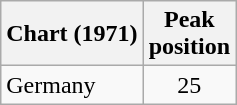<table class="wikitable">
<tr>
<th>Chart (1971)</th>
<th>Peak<br>position</th>
</tr>
<tr>
<td>Germany</td>
<td align="center">25</td>
</tr>
</table>
